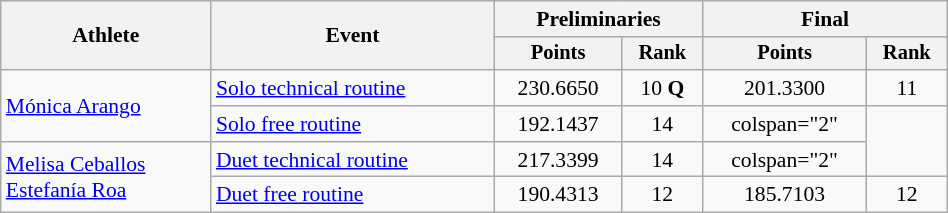<table class="wikitable" style="text-align:center; font-size:90%; width:50%;">
<tr>
<th rowspan="2">Athlete</th>
<th rowspan="2">Event</th>
<th colspan="2">Preliminaries</th>
<th colspan="2">Final</th>
</tr>
<tr style="font-size:95%">
<th>Points</th>
<th>Rank</th>
<th>Points</th>
<th>Rank</th>
</tr>
<tr>
<td align=left rowspan=2><a href='#'>Mónica Arango</a></td>
<td align=left><a href='#'>Solo technical routine</a></td>
<td>230.6650</td>
<td>10 <strong>Q</strong></td>
<td>201.3300</td>
<td>11</td>
</tr>
<tr>
<td align=left><a href='#'>Solo free routine</a></td>
<td>192.1437</td>
<td>14</td>
<td>colspan="2" </td>
</tr>
<tr>
<td align=left rowspan=2><a href='#'>Melisa Ceballos</a><br><a href='#'>Estefanía Roa</a></td>
<td align=left><a href='#'>Duet technical routine</a></td>
<td>217.3399</td>
<td>14</td>
<td>colspan="2" </td>
</tr>
<tr>
<td align=left><a href='#'>Duet free routine</a></td>
<td>190.4313</td>
<td>12</td>
<td>185.7103</td>
<td>12</td>
</tr>
</table>
